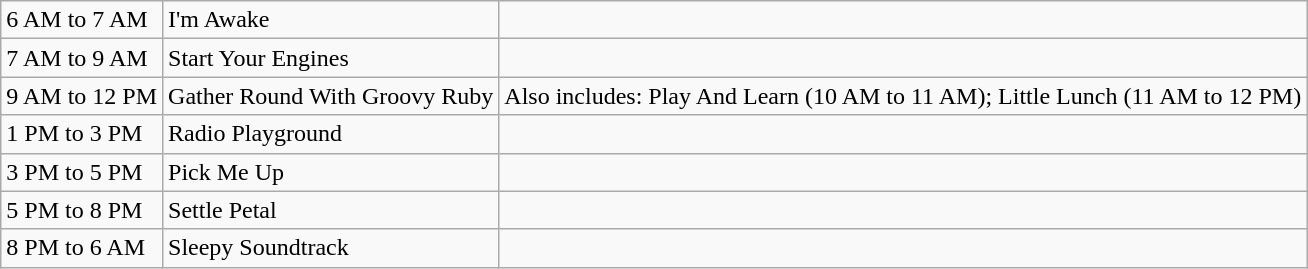<table class="wikitable">
<tr>
<td>6 AM to 7 AM</td>
<td>I'm Awake</td>
<td></td>
</tr>
<tr>
<td>7 AM to 9 AM</td>
<td>Start Your Engines</td>
<td></td>
</tr>
<tr>
<td>9 AM to 12 PM</td>
<td>Gather Round With Groovy Ruby</td>
<td>Also includes: Play And Learn (10 AM to 11 AM); Little Lunch (11 AM to 12 PM)</td>
</tr>
<tr>
<td>1 PM to 3 PM</td>
<td>Radio Playground</td>
<td></td>
</tr>
<tr>
<td>3 PM to 5 PM</td>
<td>Pick Me Up</td>
<td></td>
</tr>
<tr>
<td>5 PM to 8 PM</td>
<td>Settle Petal</td>
<td></td>
</tr>
<tr>
<td>8 PM to 6 AM</td>
<td>Sleepy Soundtrack</td>
<td></td>
</tr>
</table>
